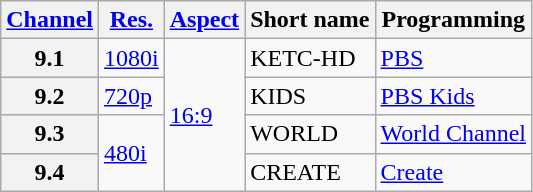<table class="wikitable">
<tr>
<th><a href='#'>Channel</a></th>
<th><a href='#'>Res.</a></th>
<th><a href='#'>Aspect</a></th>
<th>Short name</th>
<th>Programming</th>
</tr>
<tr>
<th scope = "row">9.1</th>
<td><a href='#'>1080i</a></td>
<td rowspan="4"><a href='#'>16:9</a></td>
<td>KETC-HD</td>
<td><a href='#'>PBS</a></td>
</tr>
<tr>
<th scope = "row">9.2</th>
<td><a href='#'>720p</a></td>
<td>KIDS</td>
<td><a href='#'>PBS Kids</a></td>
</tr>
<tr>
<th scope = "row">9.3</th>
<td rowspan="2"><a href='#'>480i</a></td>
<td>WORLD</td>
<td><a href='#'>World Channel</a></td>
</tr>
<tr>
<th scope = "row">9.4</th>
<td>CREATE</td>
<td><a href='#'>Create</a></td>
</tr>
</table>
